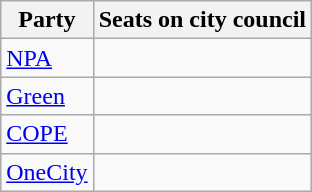<table class="wikitable sortable">
<tr>
<th>Party</th>
<th>Seats on city council</th>
</tr>
<tr>
<td><a href='#'>NPA</a></td>
<td></td>
</tr>
<tr>
<td><a href='#'>Green</a></td>
<td></td>
</tr>
<tr>
<td><a href='#'>COPE</a></td>
<td></td>
</tr>
<tr>
<td><a href='#'>OneCity</a></td>
<td></td>
</tr>
</table>
